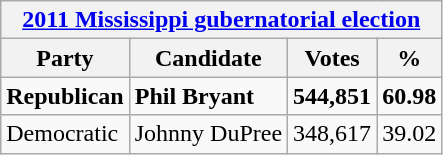<table class="wikitable">
<tr>
<th colspan="4"><a href='#'>2011 Mississippi gubernatorial election</a></th>
</tr>
<tr>
<th>Party</th>
<th>Candidate</th>
<th>Votes</th>
<th>%</th>
</tr>
<tr>
<td><strong>Republican</strong></td>
<td><strong>Phil Bryant</strong></td>
<td><strong>544,851</strong></td>
<td><strong>60.98</strong></td>
</tr>
<tr>
<td>Democratic</td>
<td>Johnny DuPree</td>
<td>348,617</td>
<td>39.02</td>
</tr>
</table>
